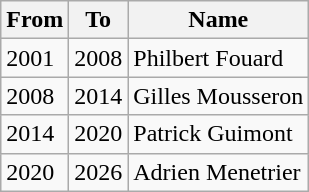<table class="wikitable">
<tr>
<th>From</th>
<th>To</th>
<th>Name</th>
</tr>
<tr>
<td>2001</td>
<td>2008</td>
<td>Philbert Fouard</td>
</tr>
<tr>
<td>2008</td>
<td>2014</td>
<td>Gilles Mousseron</td>
</tr>
<tr>
<td>2014</td>
<td>2020</td>
<td>Patrick Guimont</td>
</tr>
<tr>
<td>2020</td>
<td>2026</td>
<td>Adrien Menetrier</td>
</tr>
</table>
